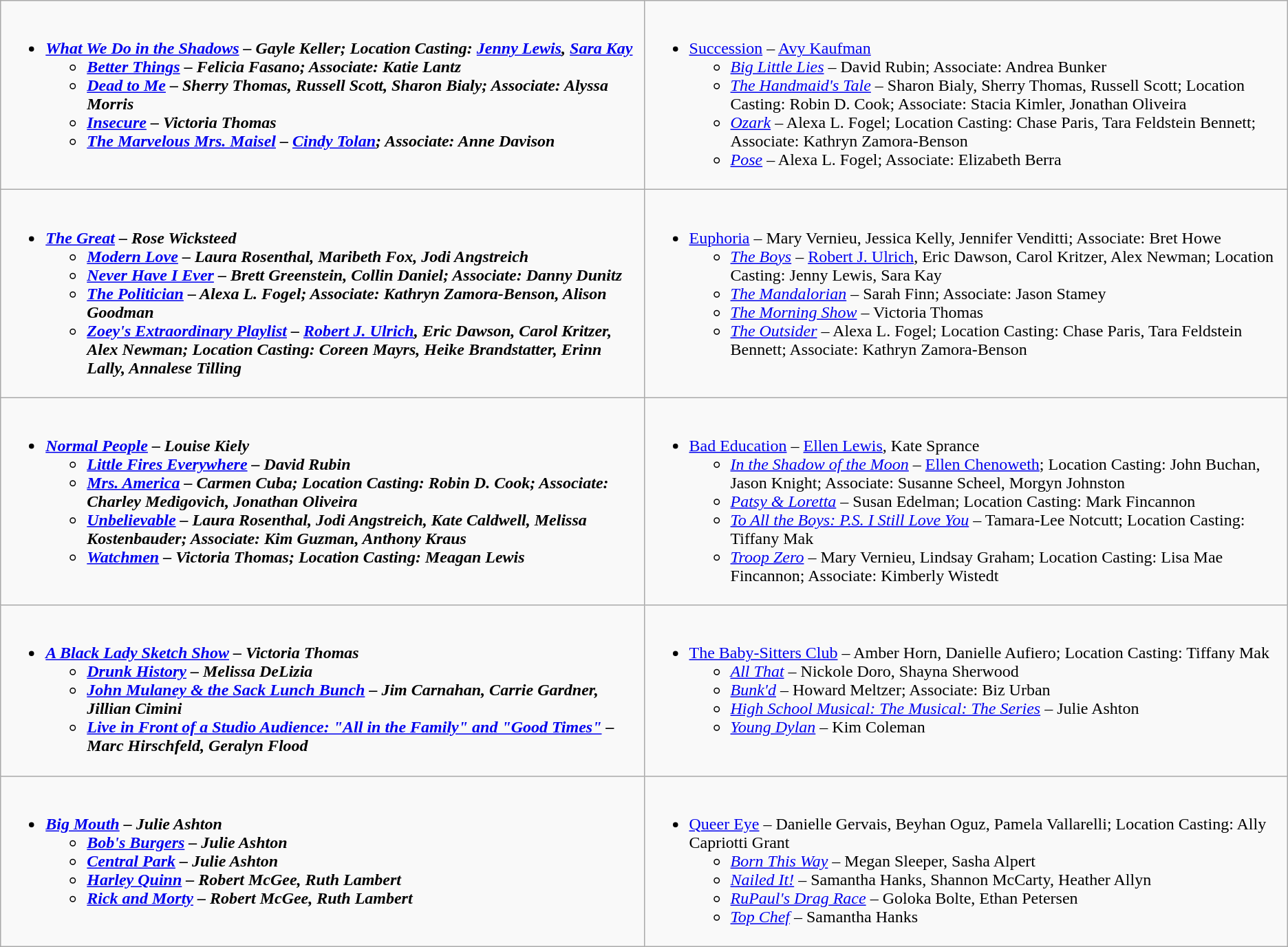<table class=wikitable>
<tr>
<td valign="top" width="50%"><br><ul><li><strong><em><a href='#'>What We Do in the Shadows</a><em> – Gayle Keller; Location Casting: <a href='#'>Jenny Lewis</a>, <a href='#'>Sara Kay</a><strong><ul><li></em><a href='#'>Better Things</a><em> – Felicia Fasano; Associate: Katie Lantz</li><li></em><a href='#'>Dead to Me</a><em> – Sherry Thomas, Russell Scott, Sharon Bialy; Associate: Alyssa Morris</li><li></em><a href='#'>Insecure</a><em> – Victoria Thomas</li><li></em><a href='#'>The Marvelous Mrs. Maisel</a><em> – <a href='#'>Cindy Tolan</a>; Associate: Anne Davison</li></ul></li></ul></td>
<td valign="top" width="50%"><br><ul><li></em></strong><a href='#'>Succession</a></em> – <a href='#'>Avy Kaufman</a></strong><ul><li><em><a href='#'>Big Little Lies</a></em> – David Rubin; Associate: Andrea Bunker</li><li><em><a href='#'>The Handmaid's Tale</a></em> – Sharon Bialy, Sherry Thomas, Russell Scott; Location Casting: Robin D. Cook; Associate: Stacia Kimler, Jonathan Oliveira</li><li><em><a href='#'>Ozark</a></em> – Alexa L. Fogel; Location Casting: Chase Paris, Tara Feldstein Bennett; Associate: Kathryn Zamora-Benson</li><li><em><a href='#'>Pose</a></em> – Alexa L. Fogel; Associate: Elizabeth Berra</li></ul></li></ul></td>
</tr>
<tr>
<td valign="top" width="50%"><br><ul><li><strong><em><a href='#'>The Great</a><em> – Rose Wicksteed<strong><ul><li></em><a href='#'>Modern Love</a><em> – Laura Rosenthal, Maribeth Fox, Jodi Angstreich</li><li></em><a href='#'>Never Have I Ever</a><em> – Brett Greenstein, Collin Daniel; Associate: Danny Dunitz</li><li></em><a href='#'>The Politician</a><em> – Alexa L. Fogel; Associate: Kathryn Zamora-Benson, Alison Goodman</li><li></em><a href='#'>Zoey's Extraordinary Playlist</a><em> – <a href='#'>Robert J. Ulrich</a>, Eric Dawson, Carol Kritzer, Alex Newman; Location Casting: Coreen Mayrs, Heike Brandstatter, Erinn Lally, Annalese Tilling</li></ul></li></ul></td>
<td valign="top" width="50%"><br><ul><li></em></strong><a href='#'>Euphoria</a></em> – Mary Vernieu, Jessica Kelly, Jennifer Venditti; Associate: Bret Howe</strong><ul><li><em><a href='#'>The Boys</a></em> – <a href='#'>Robert J. Ulrich</a>, Eric Dawson, Carol Kritzer, Alex Newman; Location Casting: Jenny Lewis, Sara Kay</li><li><em><a href='#'>The Mandalorian</a></em> – Sarah Finn; Associate: Jason Stamey</li><li><em><a href='#'>The Morning Show</a></em> – Victoria Thomas</li><li><em><a href='#'>The Outsider</a></em> – Alexa L. Fogel; Location Casting: Chase Paris, Tara Feldstein Bennett; Associate: Kathryn Zamora-Benson</li></ul></li></ul></td>
</tr>
<tr>
<td valign="top" width="50%"><br><ul><li><strong><em><a href='#'>Normal People</a><em> – Louise Kiely<strong><ul><li></em><a href='#'>Little Fires Everywhere</a><em> – David Rubin</li><li></em><a href='#'>Mrs. America</a><em> – Carmen Cuba; Location Casting: Robin D. Cook; Associate: Charley Medigovich, Jonathan Oliveira</li><li></em><a href='#'>Unbelievable</a><em> – Laura Rosenthal, Jodi Angstreich, Kate Caldwell, Melissa Kostenbauder; Associate: Kim Guzman, Anthony Kraus</li><li></em><a href='#'>Watchmen</a><em> – Victoria Thomas; Location Casting: Meagan Lewis</li></ul></li></ul></td>
<td valign="top" width="50%"><br><ul><li></em></strong><a href='#'>Bad Education</a></em> – <a href='#'>Ellen Lewis</a>, Kate Sprance</strong><ul><li><em><a href='#'>In the Shadow of the Moon</a></em> – <a href='#'>Ellen Chenoweth</a>; Location Casting: John Buchan, Jason Knight; Associate: Susanne Scheel, Morgyn Johnston</li><li><em><a href='#'>Patsy & Loretta</a></em> – Susan Edelman; Location Casting: Mark Fincannon</li><li><em><a href='#'>To All the Boys: P.S. I Still Love You</a></em> – Tamara-Lee Notcutt; Location Casting: Tiffany Mak</li><li><em><a href='#'>Troop Zero</a></em> – Mary Vernieu, Lindsay Graham; Location Casting: Lisa Mae Fincannon; Associate: Kimberly Wistedt</li></ul></li></ul></td>
</tr>
<tr>
<td valign="top" width="50%"><br><ul><li><strong><em><a href='#'>A Black Lady Sketch Show</a><em> – Victoria Thomas<strong><ul><li></em><a href='#'>Drunk History</a><em> – Melissa DeLizia</li><li></em><a href='#'>John Mulaney & the Sack Lunch Bunch</a><em> – Jim Carnahan, Carrie Gardner, Jillian Cimini</li><li></em><a href='#'>Live in Front of a Studio Audience: "All in the Family" and "Good Times"</a><em> – Marc Hirschfeld, Geralyn Flood</li></ul></li></ul></td>
<td valign="top" width="50%"><br><ul><li></em></strong><a href='#'>The Baby-Sitters Club</a></em> – Amber Horn, Danielle Aufiero; Location Casting: Tiffany Mak</strong><ul><li><em><a href='#'>All That</a></em> – Nickole Doro, Shayna Sherwood</li><li><em><a href='#'>Bunk'd</a></em> – Howard Meltzer; Associate: Biz Urban</li><li><em><a href='#'>High School Musical: The Musical: The Series</a></em> – Julie Ashton</li><li><em><a href='#'>Young Dylan</a></em> – Kim Coleman</li></ul></li></ul></td>
</tr>
<tr>
<td valign="top" width="50%"><br><ul><li><strong><em><a href='#'>Big Mouth</a><em> – Julie Ashton<strong><ul><li></em><a href='#'>Bob's Burgers</a><em> – Julie Ashton</li><li></em><a href='#'>Central Park</a><em> – Julie Ashton</li><li></em><a href='#'>Harley Quinn</a><em> – Robert McGee, Ruth Lambert</li><li></em><a href='#'>Rick and Morty</a><em> – Robert McGee, Ruth Lambert</li></ul></li></ul></td>
<td valign="top" width="50%"><br><ul><li></em></strong><a href='#'>Queer Eye</a></em> – Danielle Gervais, Beyhan Oguz, Pamela Vallarelli; Location Casting: Ally Capriotti Grant</strong><ul><li><em><a href='#'>Born This Way</a></em> – Megan Sleeper, Sasha Alpert</li><li><em><a href='#'>Nailed It!</a></em> – Samantha Hanks, Shannon McCarty, Heather Allyn</li><li><em><a href='#'>RuPaul's Drag Race</a></em> – Goloka Bolte, Ethan Petersen</li><li><em><a href='#'>Top Chef</a></em> – Samantha Hanks</li></ul></li></ul></td>
</tr>
</table>
